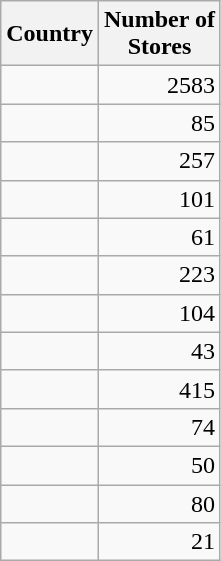<table class="wikitable sortable zebra" style="text-align:right">
<tr class="hintergrundfarbe6">
<th>Country</th>
<th>Number of<br>Stores</th>
</tr>
<tr>
<td style=text-align:left></td>
<td>2583</td>
</tr>
<tr>
<td style=text-align:left></td>
<td>85</td>
</tr>
<tr>
<td style=text-align:left></td>
<td>257</td>
</tr>
<tr>
<td style=text-align:left></td>
<td>101</td>
</tr>
<tr>
<td style=text-align:left></td>
<td>61</td>
</tr>
<tr>
<td style=text-align:left></td>
<td>223</td>
</tr>
<tr>
<td style=text-align:left></td>
<td>104</td>
</tr>
<tr>
<td style=text-align:left></td>
<td>43</td>
</tr>
<tr>
<td style=text-align:left></td>
<td>415</td>
</tr>
<tr>
<td style=text-align:left></td>
<td>74</td>
</tr>
<tr>
<td style=text-align:left></td>
<td>50</td>
</tr>
<tr>
<td style=text-align:left></td>
<td>80</td>
</tr>
<tr>
<td style=text-align:left></td>
<td>21</td>
</tr>
</table>
